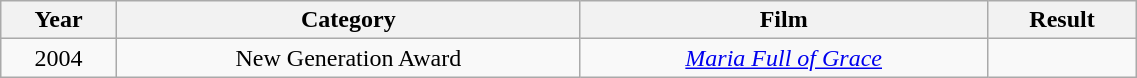<table class="wikitable" width=60%>
<tr>
<th>Year</th>
<th>Category</th>
<th>Film</th>
<th>Result</th>
</tr>
<tr>
<td style="text-align:center;">2004</td>
<td style="text-align:center;">New Generation Award</td>
<td style="text-align:center;"><em><a href='#'>Maria Full of Grace</a></em></td>
<td></td>
</tr>
</table>
